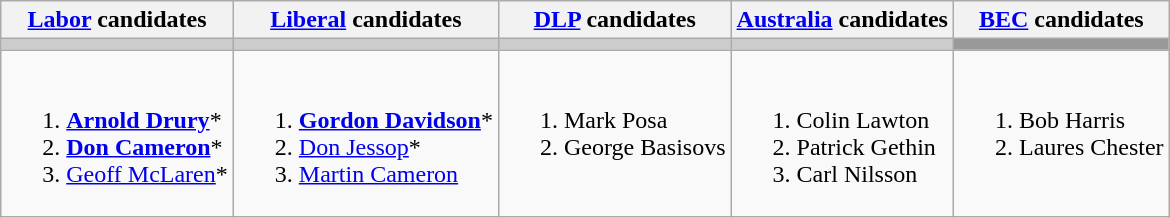<table class="wikitable">
<tr>
<th><a href='#'>Labor</a> candidates</th>
<th><a href='#'>Liberal</a> candidates</th>
<th><a href='#'>DLP</a> candidates</th>
<th><a href='#'>Australia</a> candidates</th>
<th><a href='#'>BEC</a> candidates</th>
</tr>
<tr bgcolor="#cccccc">
<td></td>
<td></td>
<td></td>
<td></td>
<td bgcolor="#999999"></td>
</tr>
<tr>
<td><br><ol><li><strong><a href='#'>Arnold Drury</a></strong>*</li><li><strong><a href='#'>Don Cameron</a></strong>*</li><li><a href='#'>Geoff McLaren</a>*</li></ol></td>
<td><br><ol><li><strong><a href='#'>Gordon Davidson</a></strong>*</li><li><a href='#'>Don Jessop</a>*</li><li><a href='#'>Martin Cameron</a></li></ol></td>
<td valign=top><br><ol><li>Mark Posa</li><li>George Basisovs</li></ol></td>
<td valign=top><br><ol><li>Colin Lawton</li><li>Patrick Gethin</li><li>Carl Nilsson</li></ol></td>
<td valign=top><br><ol><li>Bob Harris</li><li>Laures Chester</li></ol></td>
</tr>
</table>
